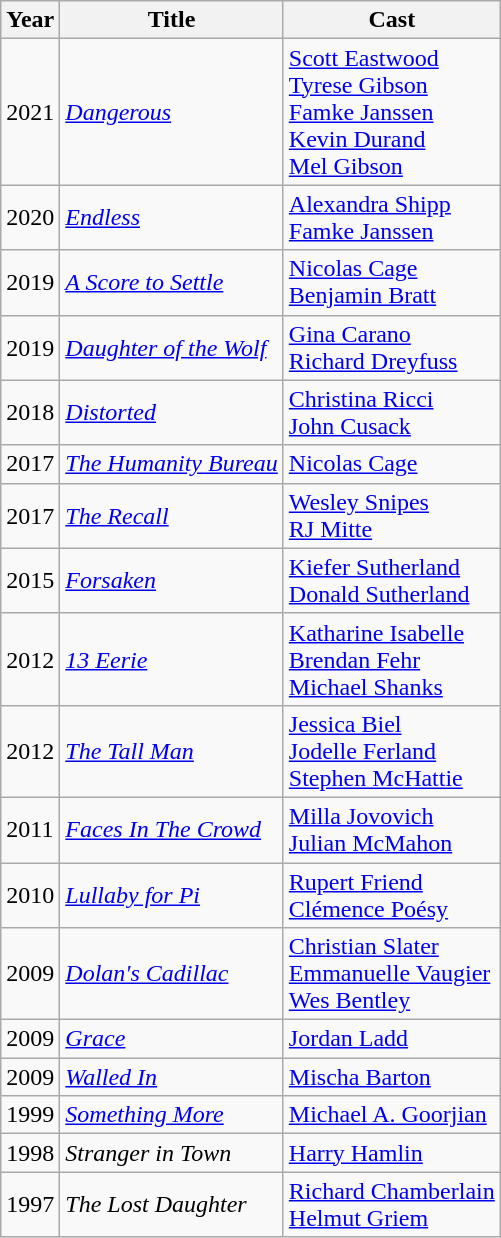<table class="wikitable">
<tr>
<th>Year</th>
<th>Title</th>
<th>Cast</th>
</tr>
<tr>
<td>2021</td>
<td><em><a href='#'>Dangerous</a></em></td>
<td><a href='#'>Scott Eastwood</a><br><a href='#'>Tyrese Gibson</a><br><a href='#'>Famke Janssen</a><br><a href='#'>Kevin Durand</a><br><a href='#'>Mel Gibson</a></td>
</tr>
<tr>
<td>2020</td>
<td><em><a href='#'>Endless</a></em></td>
<td><a href='#'>Alexandra Shipp</a><br><a href='#'>Famke Janssen</a></td>
</tr>
<tr>
<td>2019</td>
<td><em><a href='#'>A Score to Settle</a></em></td>
<td><a href='#'>Nicolas Cage</a><br> <a href='#'>Benjamin Bratt</a></td>
</tr>
<tr>
<td>2019</td>
<td><em><a href='#'>Daughter of the Wolf</a> </em></td>
<td><a href='#'>Gina Carano</a><br><a href='#'>Richard Dreyfuss</a></td>
</tr>
<tr>
<td>2018</td>
<td><em><a href='#'>Distorted</a></em></td>
<td><a href='#'>Christina Ricci</a><br><a href='#'>John Cusack</a></td>
</tr>
<tr>
<td>2017</td>
<td><em><a href='#'>The Humanity Bureau</a></em></td>
<td><a href='#'>Nicolas Cage</a></td>
</tr>
<tr>
<td>2017</td>
<td><em><a href='#'>The Recall</a></em></td>
<td><a href='#'>Wesley Snipes</a><br><a href='#'>RJ Mitte</a></td>
</tr>
<tr>
<td>2015</td>
<td><em><a href='#'>Forsaken</a></em></td>
<td><a href='#'>Kiefer Sutherland</a><br><a href='#'>Donald Sutherland</a></td>
</tr>
<tr>
<td>2012</td>
<td><em><a href='#'>13 Eerie</a></em></td>
<td><a href='#'>Katharine Isabelle</a> <br> <a href='#'>Brendan Fehr</a> <br><a href='#'>Michael Shanks</a></td>
</tr>
<tr>
<td>2012</td>
<td><em><a href='#'>The Tall Man</a></em></td>
<td><a href='#'>Jessica Biel</a><br><a href='#'>Jodelle Ferland</a><br><a href='#'>Stephen McHattie</a></td>
</tr>
<tr>
<td>2011</td>
<td><em><a href='#'>Faces In The Crowd</a></em></td>
<td><a href='#'>Milla Jovovich</a><br><a href='#'>Julian McMahon</a></td>
</tr>
<tr>
<td>2010</td>
<td><em><a href='#'>Lullaby for Pi</a></em></td>
<td><a href='#'>Rupert Friend</a><br> <a href='#'>Clémence Poésy</a></td>
</tr>
<tr>
<td>2009</td>
<td><em><a href='#'>Dolan's Cadillac</a></em></td>
<td><a href='#'>Christian Slater</a><br><a href='#'>Emmanuelle Vaugier</a><br><a href='#'>Wes Bentley</a></td>
</tr>
<tr>
<td>2009</td>
<td><em><a href='#'>Grace</a></em></td>
<td><a href='#'>Jordan Ladd</a></td>
</tr>
<tr>
<td>2009</td>
<td><em><a href='#'>Walled In</a></em></td>
<td><a href='#'>Mischa Barton</a></td>
</tr>
<tr>
<td>1999</td>
<td><em><a href='#'>Something More</a></em></td>
<td><a href='#'>Michael A. Goorjian</a></td>
</tr>
<tr>
<td>1998</td>
<td><em>Stranger in Town</em></td>
<td><a href='#'>Harry Hamlin</a></td>
</tr>
<tr>
<td>1997</td>
<td><em>The Lost Daughter</em></td>
<td><a href='#'>Richard Chamberlain</a><br><a href='#'>Helmut Griem</a></td>
</tr>
</table>
